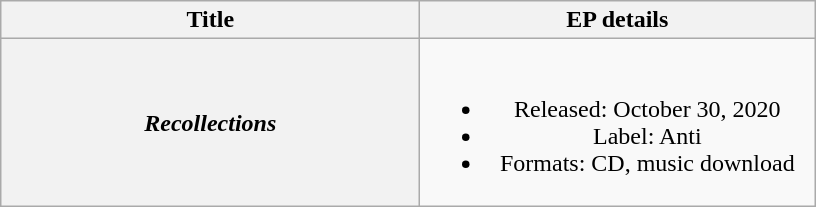<table class="wikitable plainrowheaders" style="text-align:center;" border="1">
<tr>
<th scope="col" style="width:17em;">Title</th>
<th scope="col"style="width:16em;">EP details</th>
</tr>
<tr>
<th scope="row"><em>Recollections</em></th>
<td><br><ul><li>Released: October 30, 2020</li><li>Label: Anti</li><li>Formats: CD, music download</li></ul></td>
</tr>
</table>
